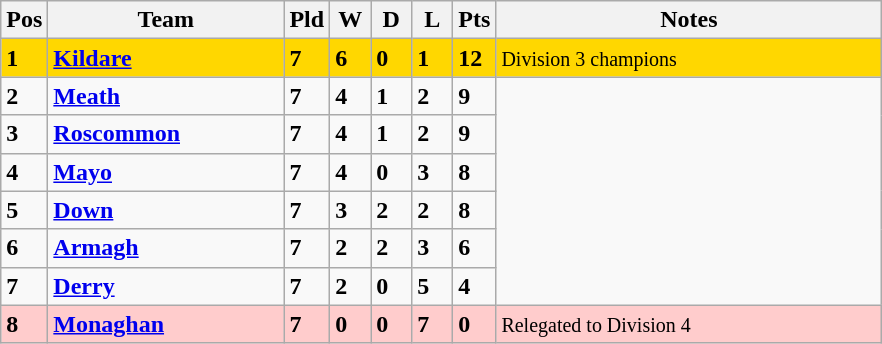<table class="wikitable" style="text-align: centre;">
<tr>
<th width=20>Pos</th>
<th width=150>Team</th>
<th width=20>Pld</th>
<th width=20>W</th>
<th width=20>D</th>
<th width=20>L</th>
<th width=20>Pts</th>
<th width=250>Notes</th>
</tr>
<tr style="background:gold;">
<td><strong>1</strong></td>
<td align=left><strong> <a href='#'>Kildare</a> </strong></td>
<td><strong>7</strong></td>
<td><strong>6</strong></td>
<td><strong>0</strong></td>
<td><strong>1</strong></td>
<td><strong>12</strong></td>
<td><small> Division 3 champions</small></td>
</tr>
<tr>
<td><strong>2</strong></td>
<td align=left><strong> <a href='#'>Meath</a> </strong></td>
<td><strong>7</strong></td>
<td><strong>4</strong></td>
<td><strong>1</strong></td>
<td><strong>2</strong></td>
<td><strong>9</strong></td>
</tr>
<tr>
<td><strong>3</strong></td>
<td align=left><strong> <a href='#'>Roscommon</a> </strong></td>
<td><strong>7</strong></td>
<td><strong>4</strong></td>
<td><strong>1</strong></td>
<td><strong>2</strong></td>
<td><strong>9</strong></td>
</tr>
<tr>
<td><strong>4</strong></td>
<td align=left><strong> <a href='#'>Mayo</a> </strong></td>
<td><strong>7</strong></td>
<td><strong>4</strong></td>
<td><strong>0</strong></td>
<td><strong>3</strong></td>
<td><strong>8</strong></td>
</tr>
<tr>
<td><strong>5</strong></td>
<td align=left><strong> <a href='#'>Down</a> </strong></td>
<td><strong>7</strong></td>
<td><strong>3</strong></td>
<td><strong>2</strong></td>
<td><strong>2</strong></td>
<td><strong>8</strong></td>
</tr>
<tr style>
<td><strong>6</strong></td>
<td align=left><strong> <a href='#'>Armagh</a> </strong></td>
<td><strong>7</strong></td>
<td><strong>2</strong></td>
<td><strong>2</strong></td>
<td><strong>3</strong></td>
<td><strong>6</strong></td>
</tr>
<tr>
<td><strong>7</strong></td>
<td align=left><strong> <a href='#'>Derry</a> </strong></td>
<td><strong>7</strong></td>
<td><strong>2</strong></td>
<td><strong>0</strong></td>
<td><strong>5</strong></td>
<td><strong>4</strong></td>
</tr>
<tr style="background:#fcc;">
<td><strong>8</strong></td>
<td align=left><strong> <a href='#'>Monaghan</a> </strong></td>
<td><strong>7</strong></td>
<td><strong>0</strong></td>
<td><strong>0</strong></td>
<td><strong>7</strong></td>
<td><strong>0</strong></td>
<td><small> Relegated to Division 4</small></td>
</tr>
</table>
